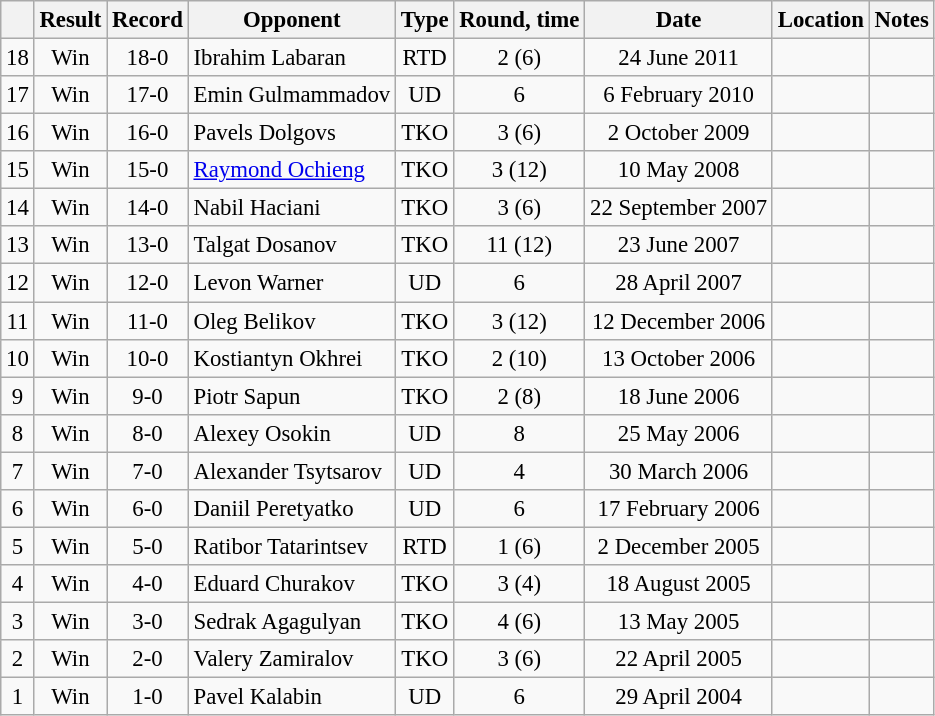<table class="wikitable" style="text-align:center; font-size:95%">
<tr>
<th></th>
<th>Result</th>
<th>Record</th>
<th>Opponent</th>
<th>Type</th>
<th>Round, time</th>
<th>Date</th>
<th>Location</th>
<th>Notes</th>
</tr>
<tr>
<td>18</td>
<td>Win</td>
<td>18-0</td>
<td style="text-align:left;"> Ibrahim Labaran</td>
<td>RTD</td>
<td>2 (6)</td>
<td>24 June 2011</td>
<td style="text-align:left;"> </td>
<td></td>
</tr>
<tr>
<td>17</td>
<td>Win</td>
<td>17-0</td>
<td style="text-align:left;"> Emin Gulmammadov</td>
<td>UD</td>
<td>6</td>
<td>6 February 2010</td>
<td style="text-align:left;"> </td>
<td></td>
</tr>
<tr>
<td>16</td>
<td>Win</td>
<td>16-0</td>
<td style="text-align:left;"> Pavels Dolgovs</td>
<td>TKO</td>
<td>3 (6)</td>
<td>2 October 2009</td>
<td style="text-align:left;"> </td>
<td></td>
</tr>
<tr>
<td>15</td>
<td>Win</td>
<td>15-0</td>
<td style="text-align:left;"> <a href='#'>Raymond Ochieng</a></td>
<td>TKO</td>
<td>3 (12)</td>
<td>10 May 2008</td>
<td style="text-align:left;"> </td>
<td style="text-align:left;"></td>
</tr>
<tr>
<td>14</td>
<td>Win</td>
<td>14-0</td>
<td style="text-align:left;"> Nabil Haciani</td>
<td>TKO</td>
<td>3 (6)</td>
<td>22 September 2007</td>
<td style="text-align:left;"> </td>
<td></td>
</tr>
<tr>
<td>13</td>
<td>Win</td>
<td>13-0</td>
<td style="text-align:left;"> Talgat Dosanov</td>
<td>TKO</td>
<td>11 (12)</td>
<td>23 June 2007</td>
<td style="text-align:left;"> </td>
<td style="text-align:left;"></td>
</tr>
<tr>
<td>12</td>
<td>Win</td>
<td>12-0</td>
<td style="text-align:left;"> Levon Warner</td>
<td>UD</td>
<td>6</td>
<td>28 April 2007</td>
<td style="text-align:left;"> </td>
<td></td>
</tr>
<tr>
<td>11</td>
<td>Win</td>
<td>11-0</td>
<td style="text-align:left;"> Oleg Belikov</td>
<td>TKO</td>
<td>3 (12)</td>
<td>12 December 2006</td>
<td style="text-align:left;"> </td>
<td style="text-align:left;"></td>
</tr>
<tr>
<td>10</td>
<td>Win</td>
<td>10-0</td>
<td style="text-align:left;"> Kostiantyn Okhrei</td>
<td>TKO</td>
<td>2 (10)</td>
<td>13 October 2006</td>
<td style="text-align:left;"> </td>
<td></td>
</tr>
<tr>
<td>9</td>
<td>Win</td>
<td>9-0</td>
<td style="text-align:left;"> Piotr Sapun</td>
<td>TKO</td>
<td>2 (8)</td>
<td>18 June 2006</td>
<td style="text-align:left;"> </td>
<td></td>
</tr>
<tr>
<td>8</td>
<td>Win</td>
<td>8-0</td>
<td style="text-align:left;"> Alexey Osokin</td>
<td>UD</td>
<td>8</td>
<td>25 May 2006</td>
<td style="text-align:left;"> </td>
<td></td>
</tr>
<tr>
<td>7</td>
<td>Win</td>
<td>7-0</td>
<td style="text-align:left;"> Alexander Tsytsarov</td>
<td>UD</td>
<td>4</td>
<td>30 March 2006</td>
<td style="text-align:left;"> </td>
<td></td>
</tr>
<tr>
<td>6</td>
<td>Win</td>
<td>6-0</td>
<td style="text-align:left;"> Daniil Peretyatko</td>
<td>UD</td>
<td>6</td>
<td>17 February 2006</td>
<td style="text-align:left;"> </td>
<td></td>
</tr>
<tr>
<td>5</td>
<td>Win</td>
<td>5-0</td>
<td style="text-align:left;"> Ratibor Tatarintsev</td>
<td>RTD</td>
<td>1 (6)</td>
<td>2 December 2005</td>
<td style="text-align:left;"> </td>
<td></td>
</tr>
<tr>
<td>4</td>
<td>Win</td>
<td>4-0</td>
<td style="text-align:left;"> Eduard Churakov</td>
<td>TKO</td>
<td>3 (4)</td>
<td>18 August 2005</td>
<td style="text-align:left;"> </td>
<td></td>
</tr>
<tr>
<td>3</td>
<td>Win</td>
<td>3-0</td>
<td style="text-align:left;"> Sedrak Agagulyan</td>
<td>TKO</td>
<td>4 (6)</td>
<td>13 May 2005</td>
<td style="text-align:left;"> </td>
<td></td>
</tr>
<tr>
<td>2</td>
<td>Win</td>
<td>2-0</td>
<td style="text-align:left;"> Valery Zamiralov</td>
<td>TKO</td>
<td>3 (6)</td>
<td>22 April 2005</td>
<td style="text-align:left;"> </td>
<td></td>
</tr>
<tr>
<td>1</td>
<td>Win</td>
<td>1-0</td>
<td style="text-align:left;"> Pavel Kalabin</td>
<td>UD</td>
<td>6</td>
<td>29 April 2004</td>
<td style="text-align:left;"> </td>
<td style="text-align:left;"></td>
</tr>
</table>
